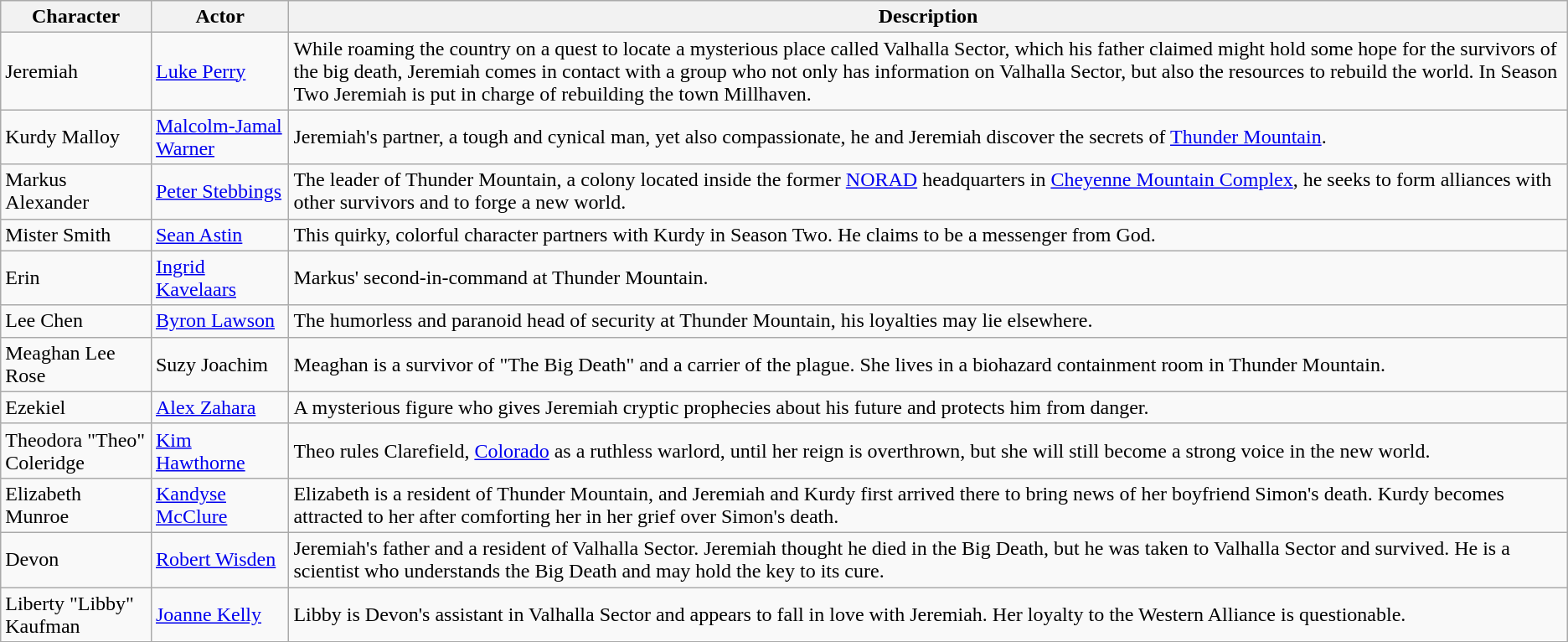<table class="wikitable">
<tr>
<th>Character</th>
<th>Actor</th>
<th>Description</th>
</tr>
<tr>
<td>Jeremiah</td>
<td><a href='#'>Luke Perry</a></td>
<td>While roaming the country on a quest to locate a mysterious place called Valhalla Sector, which his father claimed might hold some hope for the survivors of the big death, Jeremiah comes in contact with a group who not only has information on Valhalla Sector, but also the resources to rebuild the world. In Season Two Jeremiah is put in charge of rebuilding the town Millhaven.</td>
</tr>
<tr>
<td>Kurdy Malloy</td>
<td><a href='#'>Malcolm-Jamal Warner</a></td>
<td>Jeremiah's partner, a tough and cynical man, yet also compassionate, he and Jeremiah discover the secrets of <a href='#'>Thunder Mountain</a>.</td>
</tr>
<tr>
<td>Markus Alexander</td>
<td><a href='#'>Peter Stebbings</a></td>
<td>The leader of Thunder Mountain, a colony located inside the former <a href='#'>NORAD</a> headquarters in <a href='#'>Cheyenne Mountain Complex</a>, he seeks to form alliances with other survivors and to forge a new world.</td>
</tr>
<tr>
<td>Mister Smith</td>
<td><a href='#'>Sean Astin</a></td>
<td>This quirky, colorful character partners with Kurdy in Season Two. He claims to be a messenger from God.</td>
</tr>
<tr>
<td>Erin</td>
<td><a href='#'>Ingrid Kavelaars</a></td>
<td>Markus' second-in-command at Thunder Mountain.</td>
</tr>
<tr>
<td>Lee Chen</td>
<td><a href='#'>Byron Lawson</a></td>
<td>The humorless and paranoid head of security at Thunder Mountain, his loyalties may lie elsewhere.</td>
</tr>
<tr>
<td>Meaghan Lee Rose</td>
<td>Suzy Joachim</td>
<td>Meaghan is a survivor of "The Big Death" and a carrier of the plague. She lives in a biohazard containment room in Thunder Mountain.</td>
</tr>
<tr>
<td>Ezekiel</td>
<td><a href='#'>Alex Zahara</a></td>
<td>A mysterious figure who gives Jeremiah cryptic prophecies about his future and protects him from danger.</td>
</tr>
<tr>
<td>Theodora "Theo" Coleridge</td>
<td><a href='#'>Kim Hawthorne</a></td>
<td>Theo rules Clarefield, <a href='#'>Colorado</a> as a ruthless warlord, until her reign is overthrown, but she will still become a strong voice in the new world.</td>
</tr>
<tr>
<td>Elizabeth Munroe</td>
<td><a href='#'>Kandyse McClure</a></td>
<td>Elizabeth is a resident of Thunder Mountain, and Jeremiah and Kurdy first arrived there to bring news of her boyfriend Simon's death. Kurdy becomes attracted to her after comforting her in her grief over Simon's death.</td>
</tr>
<tr>
<td>Devon</td>
<td><a href='#'>Robert Wisden</a></td>
<td>Jeremiah's father and a resident of Valhalla Sector. Jeremiah thought he died in the Big Death, but he was taken to Valhalla Sector and survived. He is a scientist who understands the Big Death and may hold the key to its cure.</td>
</tr>
<tr>
<td>Liberty "Libby" Kaufman</td>
<td><a href='#'>Joanne Kelly</a></td>
<td>Libby is Devon's assistant in Valhalla Sector and appears to fall in love with Jeremiah. Her loyalty to the Western Alliance is questionable.</td>
</tr>
<tr>
</tr>
</table>
